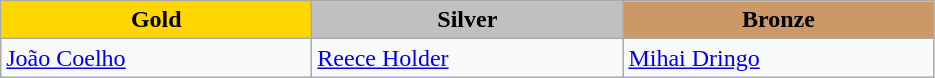<table class="wikitable" style="text-align:left">
<tr align="center">
<td width=200 bgcolor=gold><strong>Gold</strong></td>
<td width=200 bgcolor=silver><strong>Silver</strong></td>
<td width=200 bgcolor=CC9966><strong>Bronze</strong></td>
</tr>
<tr>
<td><a href='#'>João Coelho</a><br></td>
<td><a href='#'>Reece Holder</a><br></td>
<td><a href='#'>Mihai Dringo</a><br></td>
</tr>
</table>
